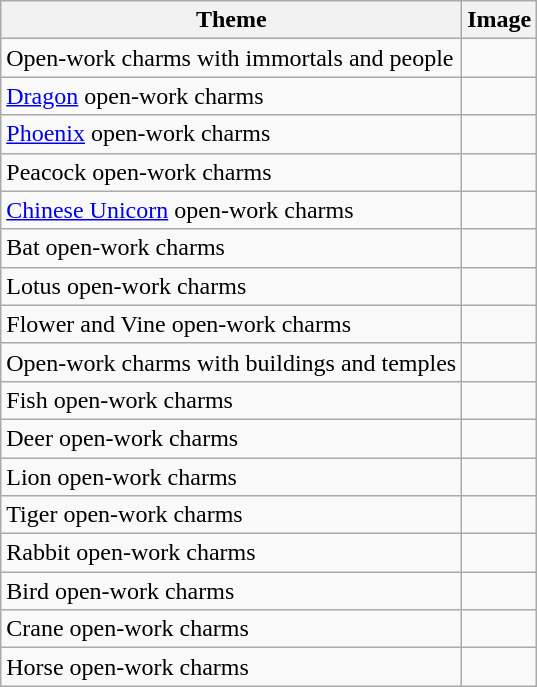<table class="wikitable">
<tr>
<th>Theme</th>
<th>Image</th>
</tr>
<tr>
<td>Open-work charms with immortals and people</td>
<td></td>
</tr>
<tr>
<td><a href='#'>Dragon</a> open-work charms</td>
<td></td>
</tr>
<tr>
<td><a href='#'>Phoenix</a> open-work charms</td>
<td></td>
</tr>
<tr>
<td>Peacock open-work charms</td>
<td></td>
</tr>
<tr>
<td><a href='#'>Chinese Unicorn</a> open-work charms</td>
<td></td>
</tr>
<tr>
<td>Bat open-work charms</td>
<td></td>
</tr>
<tr>
<td>Lotus open-work charms</td>
<td></td>
</tr>
<tr>
<td>Flower and Vine open-work charms</td>
<td></td>
</tr>
<tr>
<td>Open-work charms with buildings and temples</td>
<td></td>
</tr>
<tr>
<td>Fish open-work charms</td>
<td></td>
</tr>
<tr>
<td>Deer open-work charms</td>
<td></td>
</tr>
<tr>
<td>Lion open-work charms</td>
<td></td>
</tr>
<tr>
<td>Tiger open-work charms</td>
<td></td>
</tr>
<tr>
<td>Rabbit open-work charms</td>
<td></td>
</tr>
<tr>
<td>Bird open-work charms</td>
<td></td>
</tr>
<tr>
<td>Crane open-work charms</td>
<td></td>
</tr>
<tr>
<td>Horse open-work charms</td>
<td></td>
</tr>
</table>
